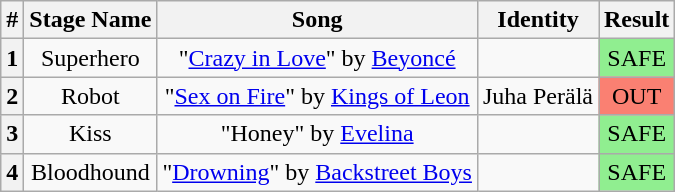<table class="wikitable plainrowheaders" style="text-align: center;">
<tr>
<th>#</th>
<th>Stage Name</th>
<th>Song</th>
<th>Identity</th>
<th>Result</th>
</tr>
<tr>
<th>1</th>
<td>Superhero</td>
<td>"<a href='#'>Crazy in Love</a>" by <a href='#'>Beyoncé</a></td>
<td></td>
<td bgcolor=lightgreen>SAFE</td>
</tr>
<tr>
<th>2</th>
<td>Robot</td>
<td>"<a href='#'>Sex on Fire</a>" by <a href='#'>Kings of Leon</a></td>
<td>Juha Perälä</td>
<td bgcolor=salmon>OUT</td>
</tr>
<tr>
<th>3</th>
<td>Kiss</td>
<td>"Honey" by <a href='#'>Evelina</a></td>
<td></td>
<td bgcolor=lightgreen>SAFE</td>
</tr>
<tr>
<th>4</th>
<td>Bloodhound</td>
<td>"<a href='#'>Drowning</a>" by <a href='#'>Backstreet Boys</a></td>
<td></td>
<td bgcolor=lightgreen>SAFE</td>
</tr>
</table>
